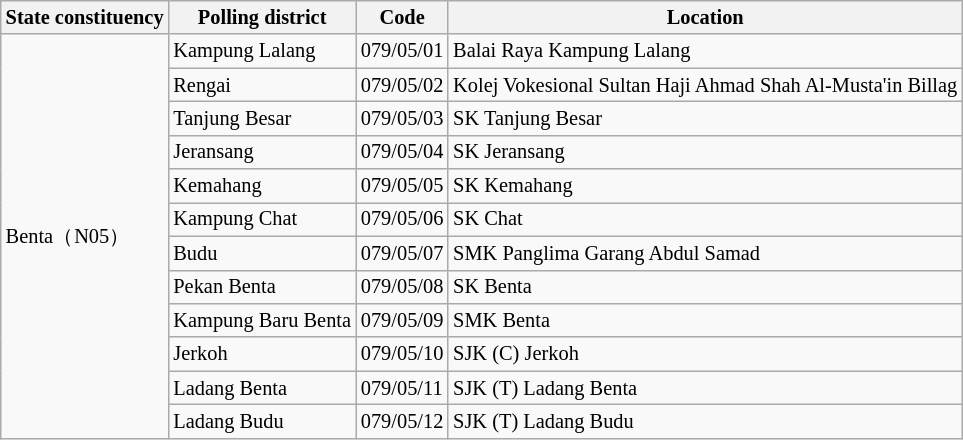<table class="wikitable sortable mw-collapsible" style="white-space:nowrap;font-size:85%">
<tr>
<th>State constituency</th>
<th>Polling district</th>
<th>Code</th>
<th>Location</th>
</tr>
<tr>
<td rowspan="12">Benta（N05）</td>
<td>Kampung Lalang</td>
<td>079/05/01</td>
<td>Balai Raya Kampung Lalang</td>
</tr>
<tr>
<td>Rengai</td>
<td>079/05/02</td>
<td>Kolej Vokesional Sultan Haji Ahmad Shah Al-Musta'in Billag</td>
</tr>
<tr>
<td>Tanjung Besar</td>
<td>079/05/03</td>
<td>SK Tanjung Besar</td>
</tr>
<tr>
<td>Jeransang</td>
<td>079/05/04</td>
<td>SK Jeransang</td>
</tr>
<tr>
<td>Kemahang</td>
<td>079/05/05</td>
<td>SK Kemahang</td>
</tr>
<tr>
<td>Kampung Chat</td>
<td>079/05/06</td>
<td>SK Chat</td>
</tr>
<tr>
<td>Budu</td>
<td>079/05/07</td>
<td>SMK Panglima Garang Abdul Samad</td>
</tr>
<tr>
<td>Pekan Benta</td>
<td>079/05/08</td>
<td>SK Benta</td>
</tr>
<tr>
<td>Kampung Baru Benta</td>
<td>079/05/09</td>
<td>SMK Benta</td>
</tr>
<tr>
<td>Jerkoh</td>
<td>079/05/10</td>
<td>SJK (C) Jerkoh</td>
</tr>
<tr>
<td>Ladang Benta</td>
<td>079/05/11</td>
<td>SJK (T) Ladang Benta</td>
</tr>
<tr>
<td>Ladang Budu</td>
<td>079/05/12</td>
<td>SJK (T) Ladang Budu</td>
</tr>
</table>
